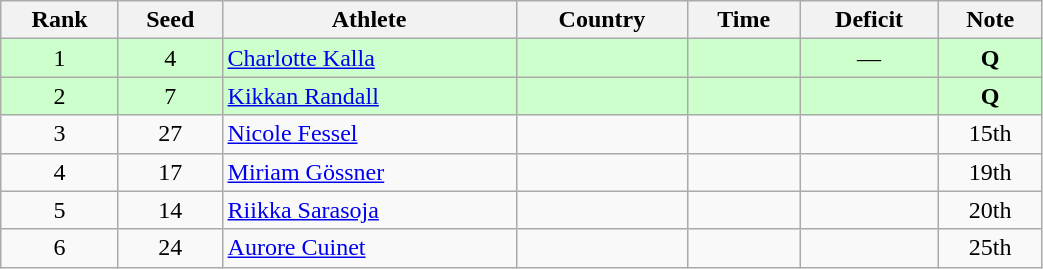<table class="wikitable sortable" style="text-align:center" width=55%>
<tr>
<th>Rank</th>
<th>Seed</th>
<th>Athlete</th>
<th>Country</th>
<th>Time</th>
<th>Deficit</th>
<th>Note</th>
</tr>
<tr bgcolor=ccffcc>
<td>1</td>
<td>4</td>
<td align=left><a href='#'>Charlotte Kalla</a></td>
<td align=left></td>
<td></td>
<td>—</td>
<td><strong>Q</strong></td>
</tr>
<tr bgcolor=ccffcc>
<td>2</td>
<td>7</td>
<td align=left><a href='#'>Kikkan Randall</a></td>
<td align=left></td>
<td></td>
<td></td>
<td><strong>Q</strong></td>
</tr>
<tr>
<td>3</td>
<td>27</td>
<td align=left><a href='#'>Nicole Fessel</a></td>
<td align=left></td>
<td></td>
<td></td>
<td>15th</td>
</tr>
<tr>
<td>4</td>
<td>17</td>
<td align=left><a href='#'>Miriam Gössner</a></td>
<td align=left></td>
<td></td>
<td></td>
<td>19th</td>
</tr>
<tr>
<td>5</td>
<td>14</td>
<td align=left><a href='#'>Riikka Sarasoja</a></td>
<td align=left></td>
<td></td>
<td></td>
<td>20th</td>
</tr>
<tr>
<td>6</td>
<td>24</td>
<td align=left><a href='#'>Aurore Cuinet</a></td>
<td align=left></td>
<td></td>
<td></td>
<td>25th</td>
</tr>
</table>
